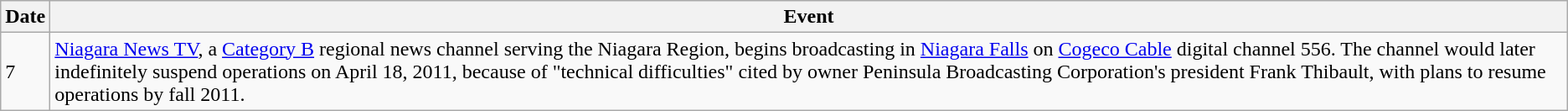<table class="wikitable">
<tr>
<th>Date</th>
<th>Event</th>
</tr>
<tr>
<td>7</td>
<td><a href='#'>Niagara News TV</a>, a <a href='#'>Category B</a> regional news channel serving the Niagara Region, begins broadcasting in <a href='#'>Niagara Falls</a> on <a href='#'>Cogeco Cable</a> digital channel 556. The channel would later indefinitely suspend operations on April 18, 2011, because of "technical difficulties" cited by owner Peninsula Broadcasting Corporation's president Frank Thibault, with plans to resume operations by fall 2011.</td>
</tr>
</table>
